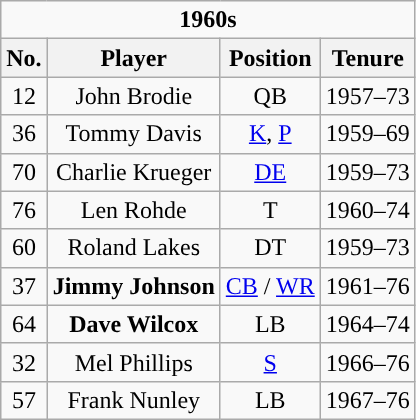<table class="wikitable" style="text-align:center">
<tr>
<td colspan="4"><strong>1960s</strong></td>
</tr>
<tr>
<th>No.</th>
<th>Player</th>
<th>Position</th>
<th>Tenure</th>
</tr>
<tr>
<td>12</td>
<td>John Brodie</td>
<td>QB</td>
<td>1957–73</td>
</tr>
<tr>
<td>36</td>
<td>Tommy Davis</td>
<td><a href='#'>K</a>, <a href='#'>P</a></td>
<td>1959–69</td>
</tr>
<tr>
<td>70</td>
<td>Charlie Krueger</td>
<td><a href='#'>DE</a></td>
<td>1959–73</td>
</tr>
<tr>
<td>76</td>
<td>Len Rohde</td>
<td>T</td>
<td>1960–74</td>
</tr>
<tr>
<td>60</td>
<td>Roland Lakes</td>
<td>DT</td>
<td>1959–73</td>
</tr>
<tr>
<td>37</td>
<td><strong>Jimmy Johnson</strong></td>
<td><a href='#'>CB</a> / <a href='#'>WR</a></td>
<td>1961–76</td>
</tr>
<tr>
<td>64</td>
<td><strong>Dave Wilcox</strong></td>
<td>LB</td>
<td>1964–74</td>
</tr>
<tr>
<td>32</td>
<td>Mel Phillips</td>
<td><a href='#'>S</a></td>
<td>1966–76</td>
</tr>
<tr>
<td>57</td>
<td>Frank Nunley</td>
<td>LB</td>
<td>1967–76</td>
</tr>
</table>
